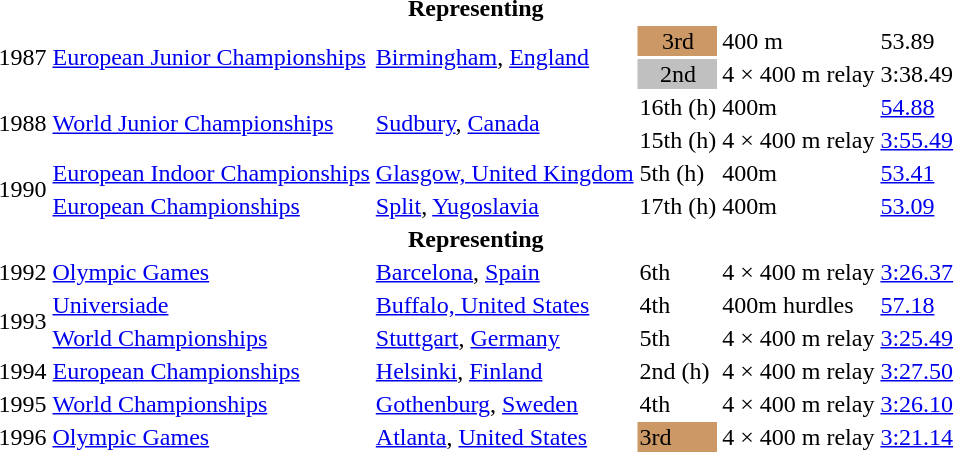<table>
<tr>
<th colspan="6">Representing </th>
</tr>
<tr>
<td rowspan=2>1987</td>
<td rowspan=2><a href='#'>European Junior Championships</a></td>
<td rowspan=2><a href='#'>Birmingham</a>, <a href='#'>England</a></td>
<td bgcolor="cc9966" align="center">3rd</td>
<td>400 m</td>
<td>53.89</td>
</tr>
<tr>
<td bgcolor="silver" align="center">2nd</td>
<td>4 × 400 m relay</td>
<td>3:38.49</td>
</tr>
<tr>
<td rowspan=2>1988</td>
<td rowspan=2><a href='#'>World Junior Championships</a></td>
<td rowspan=2><a href='#'>Sudbury</a>, <a href='#'>Canada</a></td>
<td>16th (h)</td>
<td>400m</td>
<td><a href='#'>54.88</a></td>
</tr>
<tr>
<td>15th (h)</td>
<td>4 × 400 m relay</td>
<td><a href='#'>3:55.49</a></td>
</tr>
<tr>
<td rowspan=2>1990</td>
<td><a href='#'>European Indoor Championships</a></td>
<td><a href='#'>Glasgow, United Kingdom</a></td>
<td>5th (h)</td>
<td>400m</td>
<td><a href='#'>53.41</a></td>
</tr>
<tr>
<td><a href='#'>European Championships</a></td>
<td><a href='#'>Split</a>, <a href='#'>Yugoslavia</a></td>
<td>17th (h)</td>
<td>400m</td>
<td><a href='#'>53.09</a></td>
</tr>
<tr>
<th colspan="6">Representing </th>
</tr>
<tr>
<td>1992</td>
<td><a href='#'>Olympic Games</a></td>
<td><a href='#'>Barcelona</a>, <a href='#'>Spain</a></td>
<td>6th</td>
<td>4 × 400 m relay</td>
<td><a href='#'>3:26.37</a></td>
</tr>
<tr>
<td rowspan=2>1993</td>
<td><a href='#'>Universiade</a></td>
<td><a href='#'>Buffalo, United States</a></td>
<td>4th</td>
<td>400m hurdles</td>
<td><a href='#'>57.18</a></td>
</tr>
<tr>
<td><a href='#'>World Championships</a></td>
<td><a href='#'>Stuttgart</a>, <a href='#'>Germany</a></td>
<td>5th</td>
<td>4 × 400 m relay</td>
<td><a href='#'>3:25.49</a></td>
</tr>
<tr>
<td>1994</td>
<td><a href='#'>European Championships</a></td>
<td><a href='#'>Helsinki</a>, <a href='#'>Finland</a></td>
<td>2nd (h)</td>
<td>4 × 400 m relay</td>
<td><a href='#'>3:27.50</a></td>
</tr>
<tr>
<td>1995</td>
<td><a href='#'>World Championships</a></td>
<td><a href='#'>Gothenburg</a>, <a href='#'>Sweden</a></td>
<td>4th</td>
<td>4 × 400 m relay</td>
<td><a href='#'>3:26.10</a></td>
</tr>
<tr>
<td>1996</td>
<td><a href='#'>Olympic Games</a></td>
<td><a href='#'>Atlanta</a>, <a href='#'>United States</a></td>
<td bgcolor="cc9966">3rd</td>
<td>4 × 400 m relay</td>
<td><a href='#'>3:21.14</a></td>
</tr>
</table>
